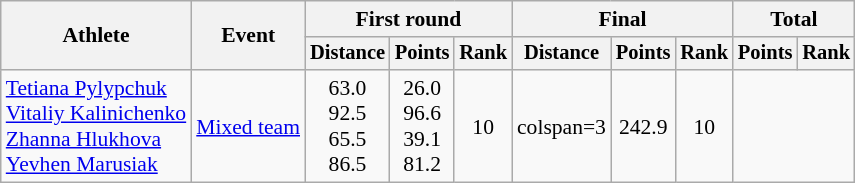<table class="wikitable" style="font-size:90%">
<tr>
<th rowspan=2>Athlete</th>
<th rowspan=2>Event</th>
<th colspan=3>First round</th>
<th colspan=3>Final</th>
<th colspan=2>Total</th>
</tr>
<tr style="font-size:95%">
<th>Distance</th>
<th>Points</th>
<th>Rank</th>
<th>Distance</th>
<th>Points</th>
<th>Rank</th>
<th>Points</th>
<th>Rank</th>
</tr>
<tr align=center>
<td align=left><a href='#'>Tetiana Pylypchuk</a><br><a href='#'>Vitaliy Kalinichenko</a><br><a href='#'>Zhanna Hlukhova</a><br><a href='#'>Yevhen Marusiak</a></td>
<td align=left><a href='#'>Mixed team</a></td>
<td>63.0<br>92.5<br>65.5<br>86.5</td>
<td>26.0<br>96.6<br>39.1<br>81.2</td>
<td>10</td>
<td>colspan=3 </td>
<td>242.9</td>
<td>10</td>
</tr>
</table>
